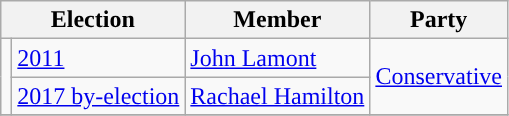<table class="wikitable">
<tr>
<th colspan="2">Election</th>
<th>Member</th>
<th>Party</th>
</tr>
<tr>
<td rowspan="2" style="background-color: "></td>
<td><a href='#'>2011</a></td>
<td><a href='#'>John Lamont</a></td>
<td rowspan="2"><a href='#'>Conservative</a></td>
</tr>
<tr>
<td><a href='#'>2017 by-election</a></td>
<td><a href='#'>Rachael Hamilton</a></td>
</tr>
<tr>
</tr>
</table>
